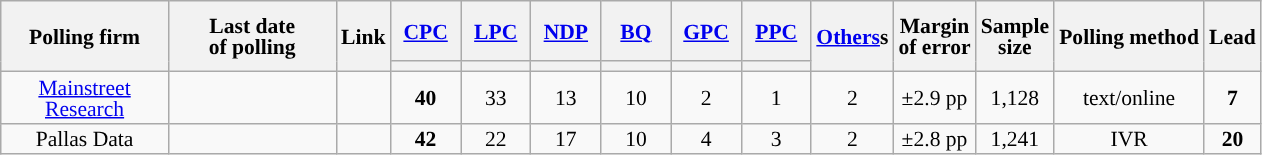<table class="wikitable sortable mw-datatable" style="text-align:center;font-size:90%;line-height:14px;">
<tr style="height:40px;">
<th style="width:105px;" rowspan="2">Polling firm</th>
<th style="width:105px;" rowspan="2">Last date<br>of polling</th>
<th rowspan="2">Link</th>
<th style="width:40px;"><a href='#'>CPC</a></th>
<th style="width:40px;"><a href='#'>LPC</a></th>
<th style="width:40px;"><a href='#'>NDP</a></th>
<th style="width:40px;"><a href='#'>BQ</a></th>
<th style="width:40px;"><a href='#'>GPC</a></th>
<th style="width:40px;"><a href='#'>PPC</a></th>
<th rowspan="2" style="width:40px"><a href='#'>Others</a>s</th>
<th rowspan="2">Margin<br>of error</th>
<th rowspan="2">Sample<br>size</th>
<th rowspan="2">Polling method</th>
<th rowspan="2">Lead</th>
</tr>
<tr class="sorttop">
<th style="background:"></th>
<th style="background:"></th>
<th style="background:"></th>
<th style="background:"></th>
<th style="background:"></th>
<th style="background:"></th>
</tr>
<tr>
<td><a href='#'>Mainstreet Research</a></td>
<td></td>
<td></td>
<td><strong>40</strong></td>
<td>33</td>
<td>13</td>
<td>10</td>
<td>2</td>
<td>1</td>
<td>2</td>
<td>±2.9 pp</td>
<td>1,128</td>
<td>text/online</td>
<td><strong>7</strong></td>
</tr>
<tr>
<td>Pallas Data</td>
<td></td>
<td></td>
<td><strong>42</strong></td>
<td>22</td>
<td>17</td>
<td>10</td>
<td>4</td>
<td>3</td>
<td>2</td>
<td>±2.8 pp</td>
<td>1,241</td>
<td>IVR</td>
<td><strong>20</strong></td>
</tr>
</table>
